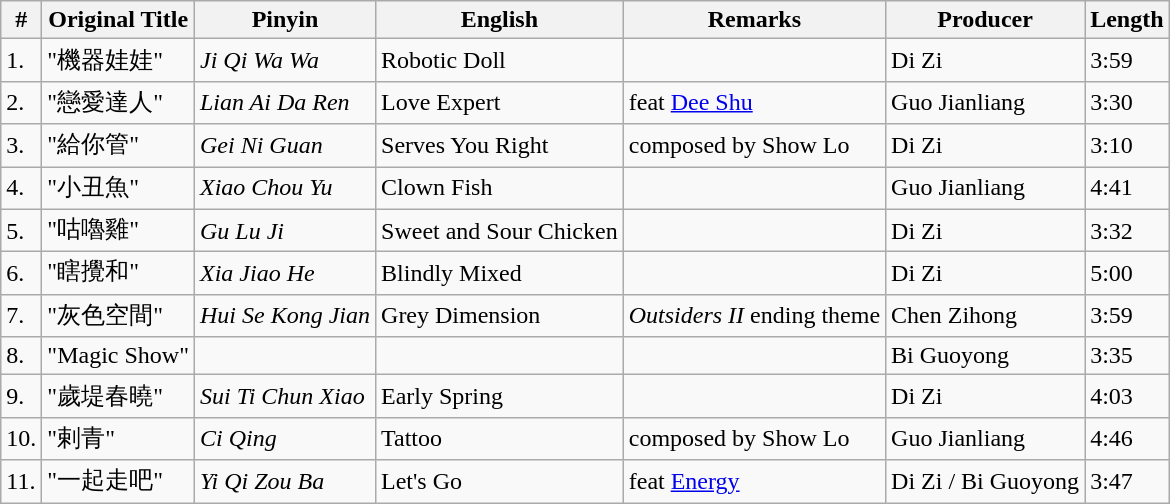<table class="wikitable">
<tr>
<th>#</th>
<th>Original Title</th>
<th>Pinyin</th>
<th>English</th>
<th>Remarks</th>
<th>Producer</th>
<th>Length</th>
</tr>
<tr>
<td>1.</td>
<td>"機器娃娃"</td>
<td><em>Ji Qi Wa Wa</em></td>
<td>Robotic Doll</td>
<td></td>
<td>Di Zi</td>
<td>3:59</td>
</tr>
<tr>
<td>2.</td>
<td>"戀愛達人"</td>
<td><em>Lian Ai Da Ren</em></td>
<td>Love Expert</td>
<td>feat <a href='#'>Dee Shu</a></td>
<td>Guo Jianliang</td>
<td>3:30</td>
</tr>
<tr>
<td>3.</td>
<td>"給你管"</td>
<td><em>Gei Ni Guan</em></td>
<td>Serves You Right</td>
<td>composed by Show Lo</td>
<td>Di Zi</td>
<td>3:10</td>
</tr>
<tr>
<td>4.</td>
<td>"小丑魚"</td>
<td><em>Xiao Chou Yu</em></td>
<td>Clown Fish</td>
<td></td>
<td>Guo Jianliang</td>
<td>4:41</td>
</tr>
<tr>
<td>5.</td>
<td>"咕嚕雞"</td>
<td><em>Gu Lu Ji</em></td>
<td>Sweet and Sour Chicken</td>
<td></td>
<td>Di Zi</td>
<td>3:32</td>
</tr>
<tr>
<td>6.</td>
<td>"瞎攪和"</td>
<td><em>Xia Jiao He</em></td>
<td>Blindly Mixed</td>
<td></td>
<td>Di Zi</td>
<td>5:00</td>
</tr>
<tr>
<td>7.</td>
<td>"灰色空間"</td>
<td><em>Hui Se Kong Jian</em></td>
<td>Grey Dimension</td>
<td><em>Outsiders II</em> ending theme</td>
<td>Chen Zihong</td>
<td>3:59</td>
</tr>
<tr>
<td>8.</td>
<td>"Magic Show"</td>
<td></td>
<td></td>
<td></td>
<td>Bi Guoyong</td>
<td>3:35</td>
</tr>
<tr>
<td>9.</td>
<td>"歲堤春曉"</td>
<td><em>Sui Ti Chun Xiao</em></td>
<td>Early Spring</td>
<td></td>
<td>Di Zi</td>
<td>4:03</td>
</tr>
<tr>
<td>10.</td>
<td>"剌青"</td>
<td><em>Ci Qing</em></td>
<td>Tattoo</td>
<td>composed by Show Lo</td>
<td>Guo Jianliang</td>
<td>4:46</td>
</tr>
<tr>
<td>11.</td>
<td>"一起走吧"</td>
<td><em>Yi Qi Zou Ba</em></td>
<td>Let's Go</td>
<td>feat <a href='#'>Energy</a></td>
<td>Di Zi / Bi Guoyong</td>
<td>3:47</td>
</tr>
</table>
